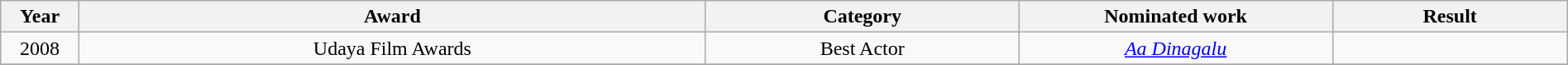<table class="wikitable" width=100%>
<tr>
<th width=5%>Year</th>
<th width=40%>Award</th>
<th width=20%>Category</th>
<th width=20%>Nominated work</th>
<th width=30%>Result</th>
</tr>
<tr>
<td style="text-align:center;">2008</td>
<td style="text-align:center;">Udaya Film Awards</td>
<td style="text-align: center;">Best Actor</td>
<td style="text-align: center;"><em><a href='#'>Aa Dinagalu</a></em></td>
<td></td>
</tr>
<tr>
</tr>
</table>
